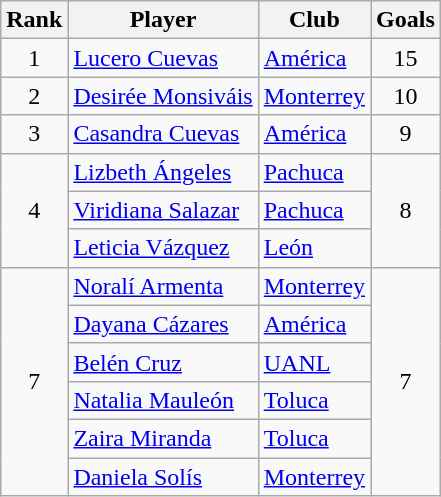<table class="wikitable">
<tr>
<th>Rank</th>
<th>Player</th>
<th>Club</th>
<th>Goals</th>
</tr>
<tr>
<td align=center rowspan=1>1</td>
<td><a href='#'>Lucero Cuevas</a></td>
<td><a href='#'>América</a></td>
<td align=center rowspan=1>15</td>
</tr>
<tr>
<td align=center rowspan=1>2</td>
<td><a href='#'>Desirée Monsiváis</a></td>
<td><a href='#'>Monterrey</a></td>
<td align=center rowspan=1>10</td>
</tr>
<tr>
<td align=center rowspan=1>3</td>
<td><a href='#'>Casandra Cuevas</a></td>
<td><a href='#'>América</a></td>
<td align=center rowspan=1>9</td>
</tr>
<tr>
<td align=center rowspan=3>4</td>
<td><a href='#'>Lizbeth Ángeles</a></td>
<td><a href='#'>Pachuca</a></td>
<td align=center rowspan=3>8</td>
</tr>
<tr>
<td><a href='#'>Viridiana Salazar</a></td>
<td><a href='#'>Pachuca</a></td>
</tr>
<tr>
<td><a href='#'>Leticia Vázquez</a></td>
<td><a href='#'>León</a></td>
</tr>
<tr>
<td align=center rowspan=6>7</td>
<td><a href='#'>Noralí Armenta</a></td>
<td><a href='#'>Monterrey</a></td>
<td align=center rowspan=6>7</td>
</tr>
<tr>
<td><a href='#'>Dayana Cázares</a></td>
<td><a href='#'>América</a></td>
</tr>
<tr>
<td><a href='#'>Belén Cruz</a></td>
<td><a href='#'>UANL</a></td>
</tr>
<tr>
<td><a href='#'>Natalia Mauleón</a></td>
<td><a href='#'>Toluca</a></td>
</tr>
<tr>
<td><a href='#'>Zaira Miranda</a></td>
<td><a href='#'>Toluca</a></td>
</tr>
<tr>
<td><a href='#'>Daniela Solís</a></td>
<td><a href='#'>Monterrey</a></td>
</tr>
</table>
